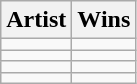<table class="wikitable" style="text-align: center">
<tr>
<th>Artist</th>
<th>Wins</th>
</tr>
<tr>
<td></td>
<td></td>
</tr>
<tr>
<td></td>
<td></td>
</tr>
<tr>
<td></td>
<td></td>
</tr>
<tr>
<td></td>
<td></td>
</tr>
</table>
